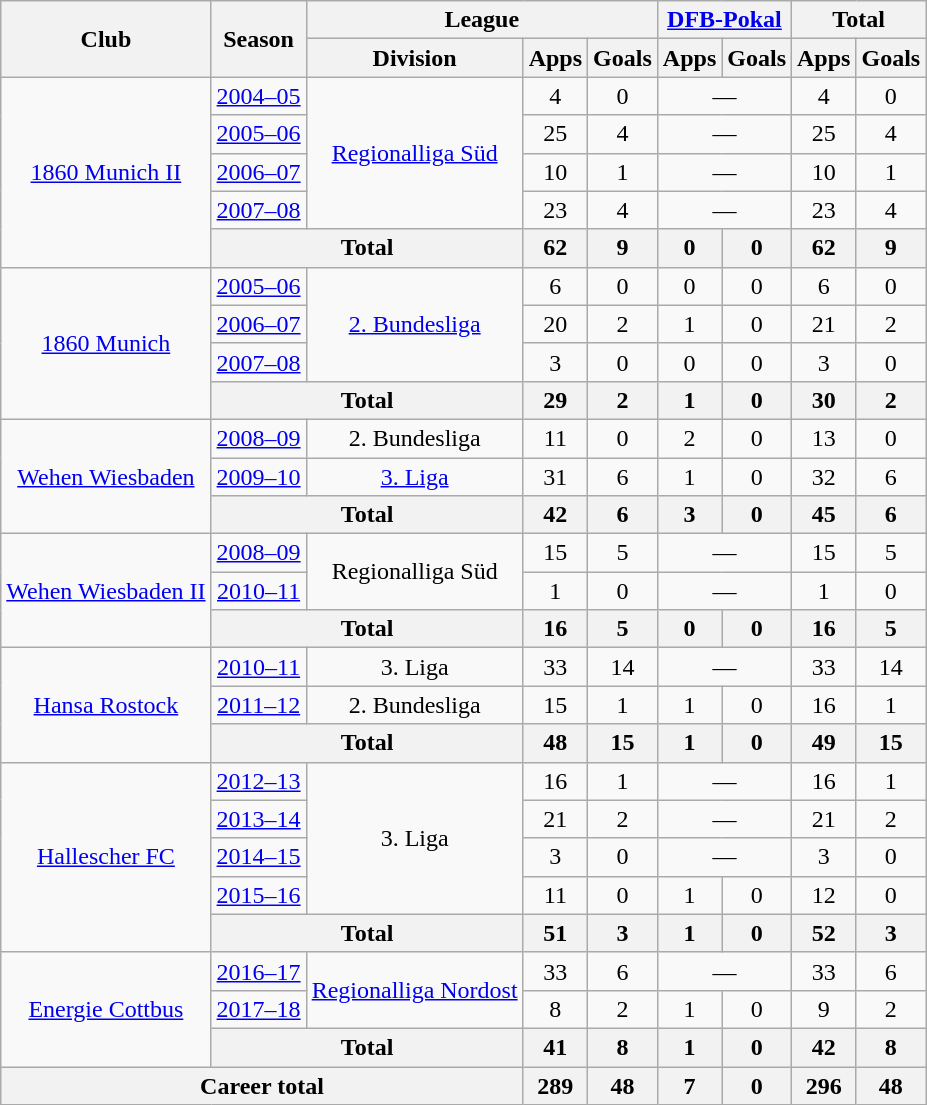<table class="wikitable" style="text-align:center">
<tr>
<th rowspan="2">Club</th>
<th rowspan="2">Season</th>
<th colspan="3">League</th>
<th colspan="2"><a href='#'>DFB-Pokal</a></th>
<th colspan="2">Total</th>
</tr>
<tr>
<th>Division</th>
<th>Apps</th>
<th>Goals</th>
<th>Apps</th>
<th>Goals</th>
<th>Apps</th>
<th>Goals</th>
</tr>
<tr>
<td rowspan="5"><a href='#'>1860 Munich II</a></td>
<td><a href='#'>2004–05</a></td>
<td rowspan="4"><a href='#'>Regionalliga Süd</a></td>
<td>4</td>
<td>0</td>
<td colspan="2">—</td>
<td>4</td>
<td>0</td>
</tr>
<tr>
<td><a href='#'>2005–06</a></td>
<td>25</td>
<td>4</td>
<td colspan="2">—</td>
<td>25</td>
<td>4</td>
</tr>
<tr>
<td><a href='#'>2006–07</a></td>
<td>10</td>
<td>1</td>
<td colspan="2">—</td>
<td>10</td>
<td>1</td>
</tr>
<tr>
<td><a href='#'>2007–08</a></td>
<td>23</td>
<td>4</td>
<td colspan="2">—</td>
<td>23</td>
<td>4</td>
</tr>
<tr>
<th colspan="2">Total</th>
<th>62</th>
<th>9</th>
<th>0</th>
<th>0</th>
<th>62</th>
<th>9</th>
</tr>
<tr>
<td rowspan="4"><a href='#'>1860 Munich</a></td>
<td><a href='#'>2005–06</a></td>
<td rowspan="3"><a href='#'>2. Bundesliga</a></td>
<td>6</td>
<td>0</td>
<td>0</td>
<td>0</td>
<td>6</td>
<td>0</td>
</tr>
<tr>
<td><a href='#'>2006–07</a></td>
<td>20</td>
<td>2</td>
<td>1</td>
<td>0</td>
<td>21</td>
<td>2</td>
</tr>
<tr>
<td><a href='#'>2007–08</a></td>
<td>3</td>
<td>0</td>
<td>0</td>
<td>0</td>
<td>3</td>
<td>0</td>
</tr>
<tr>
<th colspan="2">Total</th>
<th>29</th>
<th>2</th>
<th>1</th>
<th>0</th>
<th>30</th>
<th>2</th>
</tr>
<tr>
<td rowspan="3"><a href='#'>Wehen Wiesbaden</a></td>
<td><a href='#'>2008–09</a></td>
<td>2. Bundesliga</td>
<td>11</td>
<td>0</td>
<td>2</td>
<td>0</td>
<td>13</td>
<td>0</td>
</tr>
<tr>
<td><a href='#'>2009–10</a></td>
<td><a href='#'>3. Liga</a></td>
<td>31</td>
<td>6</td>
<td>1</td>
<td>0</td>
<td>32</td>
<td>6</td>
</tr>
<tr>
<th colspan="2">Total</th>
<th>42</th>
<th>6</th>
<th>3</th>
<th>0</th>
<th>45</th>
<th>6</th>
</tr>
<tr>
<td rowspan="3"><a href='#'>Wehen Wiesbaden II</a></td>
<td><a href='#'>2008–09</a></td>
<td rowspan="2">Regionalliga Süd</td>
<td>15</td>
<td>5</td>
<td colspan="2">—</td>
<td>15</td>
<td>5</td>
</tr>
<tr>
<td><a href='#'>2010–11</a></td>
<td>1</td>
<td>0</td>
<td colspan="2">—</td>
<td>1</td>
<td>0</td>
</tr>
<tr>
<th colspan="2">Total</th>
<th>16</th>
<th>5</th>
<th>0</th>
<th>0</th>
<th>16</th>
<th>5</th>
</tr>
<tr>
<td rowspan="3"><a href='#'>Hansa Rostock</a></td>
<td><a href='#'>2010–11</a></td>
<td>3. Liga</td>
<td>33</td>
<td>14</td>
<td colspan="2">—</td>
<td>33</td>
<td>14</td>
</tr>
<tr>
<td><a href='#'>2011–12</a></td>
<td>2. Bundesliga</td>
<td>15</td>
<td>1</td>
<td>1</td>
<td>0</td>
<td>16</td>
<td>1</td>
</tr>
<tr>
<th colspan="2">Total</th>
<th>48</th>
<th>15</th>
<th>1</th>
<th>0</th>
<th>49</th>
<th>15</th>
</tr>
<tr>
<td rowspan="5"><a href='#'>Hallescher FC</a></td>
<td><a href='#'>2012–13</a></td>
<td rowspan="4">3. Liga</td>
<td>16</td>
<td>1</td>
<td colspan="2">—</td>
<td>16</td>
<td>1</td>
</tr>
<tr>
<td><a href='#'>2013–14</a></td>
<td>21</td>
<td>2</td>
<td colspan="2">—</td>
<td>21</td>
<td>2</td>
</tr>
<tr>
<td><a href='#'>2014–15</a></td>
<td>3</td>
<td>0</td>
<td colspan="2">—</td>
<td>3</td>
<td>0</td>
</tr>
<tr>
<td><a href='#'>2015–16</a></td>
<td>11</td>
<td>0</td>
<td>1</td>
<td>0</td>
<td>12</td>
<td>0</td>
</tr>
<tr>
<th colspan="2">Total</th>
<th>51</th>
<th>3</th>
<th>1</th>
<th>0</th>
<th>52</th>
<th>3</th>
</tr>
<tr>
<td rowspan="3"><a href='#'>Energie Cottbus</a></td>
<td><a href='#'>2016–17</a></td>
<td rowspan="2"><a href='#'>Regionalliga Nordost</a></td>
<td>33</td>
<td>6</td>
<td colspan="2">—</td>
<td>33</td>
<td>6</td>
</tr>
<tr>
<td><a href='#'>2017–18</a></td>
<td>8</td>
<td>2</td>
<td>1</td>
<td>0</td>
<td>9</td>
<td>2</td>
</tr>
<tr>
<th colspan="2">Total</th>
<th>41</th>
<th>8</th>
<th>1</th>
<th>0</th>
<th>42</th>
<th>8</th>
</tr>
<tr>
<th colspan="3">Career total</th>
<th>289</th>
<th>48</th>
<th>7</th>
<th>0</th>
<th>296</th>
<th>48</th>
</tr>
</table>
